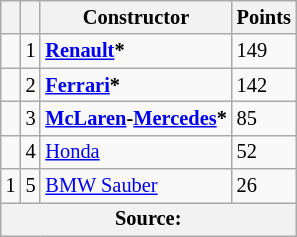<table class="wikitable" style="font-size: 85%;">
<tr>
<th></th>
<th></th>
<th>Constructor</th>
<th>Points</th>
</tr>
<tr>
<td></td>
<td align="center">1</td>
<td> <strong><a href='#'>Renault</a>*</strong></td>
<td>149</td>
</tr>
<tr>
<td></td>
<td align="center">2</td>
<td> <strong><a href='#'>Ferrari</a>*</strong></td>
<td>142</td>
</tr>
<tr>
<td></td>
<td align="center">3</td>
<td> <strong><a href='#'>McLaren</a>-<a href='#'>Mercedes</a>*</strong></td>
<td>85</td>
</tr>
<tr>
<td></td>
<td align="center">4</td>
<td> <a href='#'>Honda</a></td>
<td>52</td>
</tr>
<tr>
<td> 1</td>
<td align="center">5</td>
<td> <a href='#'>BMW Sauber</a></td>
<td>26</td>
</tr>
<tr>
<th colspan=4>Source:</th>
</tr>
</table>
